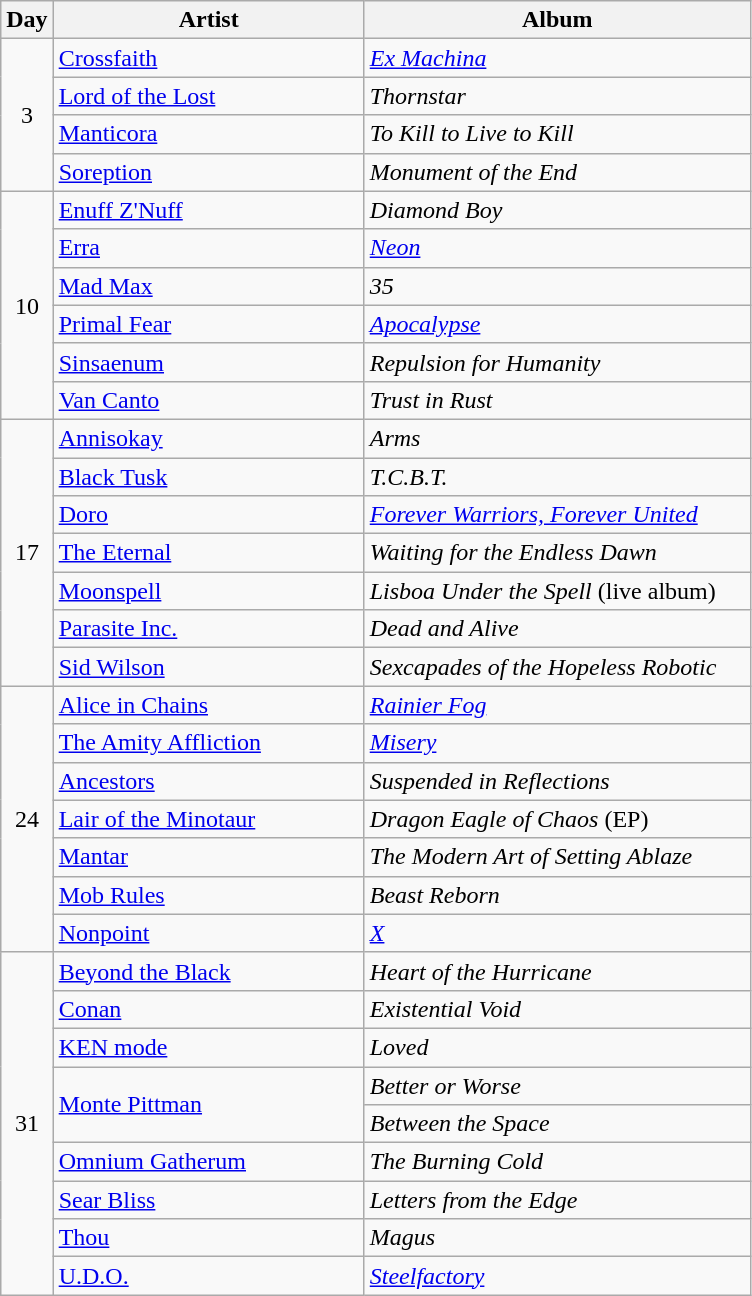<table class="wikitable">
<tr>
<th style="width:20px;">Day</th>
<th style="width:200px;">Artist</th>
<th style="width:250px;">Album</th>
</tr>
<tr>
<td style="text-align:center;"  rowspan="4">3</td>
<td><a href='#'>Crossfaith</a></td>
<td><em><a href='#'>Ex Machina</a></em></td>
</tr>
<tr>
<td><a href='#'>Lord of the Lost</a></td>
<td><em>Thornstar</em></td>
</tr>
<tr>
<td><a href='#'>Manticora</a></td>
<td><em>To Kill to Live to Kill</em></td>
</tr>
<tr>
<td><a href='#'>Soreption</a></td>
<td><em>Monument of the End</em></td>
</tr>
<tr>
<td style="text-align:center;" rowspan="6">10</td>
<td><a href='#'>Enuff Z'Nuff</a></td>
<td><em>Diamond Boy</em></td>
</tr>
<tr>
<td><a href='#'>Erra</a></td>
<td><em><a href='#'>Neon</a></em></td>
</tr>
<tr>
<td><a href='#'>Mad Max</a></td>
<td><em>35</em></td>
</tr>
<tr>
<td><a href='#'>Primal Fear</a></td>
<td><em><a href='#'>Apocalypse</a></em></td>
</tr>
<tr>
<td><a href='#'>Sinsaenum</a></td>
<td><em>Repulsion for Humanity</em></td>
</tr>
<tr>
<td><a href='#'>Van Canto</a></td>
<td><em>Trust in Rust</em></td>
</tr>
<tr>
<td style="text-align:center;" rowspan="7">17</td>
<td><a href='#'>Annisokay</a></td>
<td><em>Arms</em></td>
</tr>
<tr>
<td><a href='#'>Black Tusk</a></td>
<td><em>T.C.B.T.</em></td>
</tr>
<tr>
<td><a href='#'>Doro</a></td>
<td><em><a href='#'>Forever Warriors, Forever United</a></em></td>
</tr>
<tr>
<td><a href='#'>The Eternal</a></td>
<td><em>Waiting for the Endless Dawn</em></td>
</tr>
<tr>
<td><a href='#'>Moonspell</a></td>
<td><em>Lisboa Under the Spell</em> (live album)</td>
</tr>
<tr>
<td><a href='#'>Parasite Inc.</a></td>
<td><em>Dead and Alive</em></td>
</tr>
<tr>
<td><a href='#'>Sid Wilson</a></td>
<td><em>Sexcapades of the Hopeless Robotic</em></td>
</tr>
<tr>
<td style="text-align:center;" rowspan="7">24</td>
<td><a href='#'>Alice in Chains</a></td>
<td><em><a href='#'>Rainier Fog</a></em></td>
</tr>
<tr>
<td><a href='#'>The Amity Affliction</a></td>
<td><em><a href='#'>Misery</a></em></td>
</tr>
<tr>
<td><a href='#'>Ancestors</a></td>
<td><em>Suspended in Reflections</em></td>
</tr>
<tr>
<td><a href='#'>Lair of the Minotaur</a></td>
<td><em>Dragon Eagle of Chaos</em> (EP)</td>
</tr>
<tr>
<td><a href='#'>Mantar</a></td>
<td><em>The Modern Art of Setting Ablaze</em></td>
</tr>
<tr>
<td><a href='#'>Mob Rules</a></td>
<td><em>Beast Reborn</em></td>
</tr>
<tr>
<td><a href='#'>Nonpoint</a></td>
<td><em><a href='#'>X</a></em></td>
</tr>
<tr>
<td style="text-align:center;" rowspan="9">31</td>
<td><a href='#'>Beyond the Black</a></td>
<td><em>Heart of the Hurricane</em></td>
</tr>
<tr>
<td><a href='#'>Conan</a></td>
<td><em>Existential Void</em></td>
</tr>
<tr>
<td><a href='#'>KEN mode</a></td>
<td><em>Loved</em></td>
</tr>
<tr>
<td rowspan="2"><a href='#'>Monte Pittman</a></td>
<td><em>Better or Worse</em></td>
</tr>
<tr>
<td><em>Between the Space</em></td>
</tr>
<tr>
<td><a href='#'>Omnium Gatherum</a></td>
<td><em>The Burning Cold</em></td>
</tr>
<tr>
<td><a href='#'>Sear Bliss</a></td>
<td><em>Letters from the Edge</em></td>
</tr>
<tr>
<td><a href='#'>Thou</a></td>
<td><em>Magus</em></td>
</tr>
<tr>
<td><a href='#'>U.D.O.</a></td>
<td><em><a href='#'>Steelfactory</a></em></td>
</tr>
</table>
